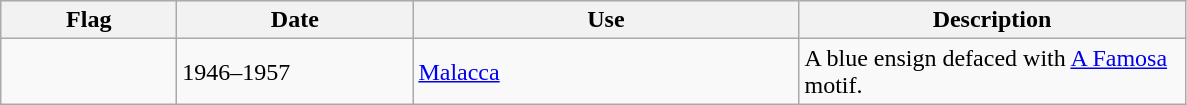<table class="wikitable">
<tr style="background:#efefef;">
<th style="width:110px;">Flag</th>
<th style="width:150px;">Date</th>
<th style="width:250px;">Use</th>
<th style="width:250px;">Description</th>
</tr>
<tr>
<td></td>
<td>1946–1957</td>
<td><a href='#'>Malacca</a></td>
<td>A blue ensign defaced with <a href='#'>A Famosa</a> motif.</td>
</tr>
</table>
